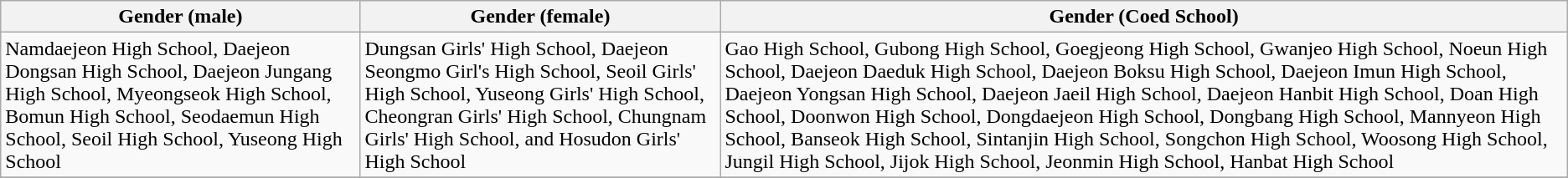<table class="wikitable">
<tr>
<th>Gender (male)</th>
<th>Gender (female)</th>
<th>Gender (Coed School)</th>
</tr>
<tr>
<td>Namdaejeon High School, Daejeon Dongsan High School, Daejeon Jungang High School, Myeongseok High School, Bomun High School, Seodaemun High School, Seoil High School, Yuseong High School</td>
<td>Dungsan Girls' High School, Daejeon Seongmo Girl's High School, Seoil Girls' High School, Yuseong Girls' High School, Cheongran Girls' High School, Chungnam Girls' High School, and Hosudon Girls' High School</td>
<td>Gao High School, Gubong High School, Goegjeong High School, Gwanjeo High School, Noeun High School, Daejeon Daeduk High School, Daejeon Boksu High School, Daejeon Imun High School, Daejeon Yongsan High School, Daejeon Jaeil High School, Daejeon Hanbit High School, Doan High School, Doonwon High School, Dongdaejeon High School, Dongbang High School, Mannyeon High School, Banseok High School, Sintanjin High School, Songchon High School, Woosong High School, Jungil High School, Jijok High School, Jeonmin High School, Hanbat High School</td>
</tr>
<tr align="center">
</tr>
</table>
